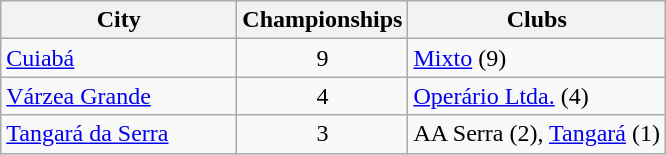<table class="wikitable">
<tr>
<th style="width:150px">City</th>
<th>Championships</th>
<th>Clubs</th>
</tr>
<tr>
<td> <a href='#'>Cuiabá</a></td>
<td align="center">9</td>
<td><a href='#'>Mixto</a> (9)</td>
</tr>
<tr>
<td> <a href='#'>Várzea Grande</a></td>
<td align="center">4</td>
<td><a href='#'>Operário Ltda.</a> (4)</td>
</tr>
<tr>
<td> <a href='#'>Tangará da Serra</a></td>
<td align="center">3</td>
<td>AA Serra (2), <a href='#'>Tangará</a> (1)</td>
</tr>
</table>
